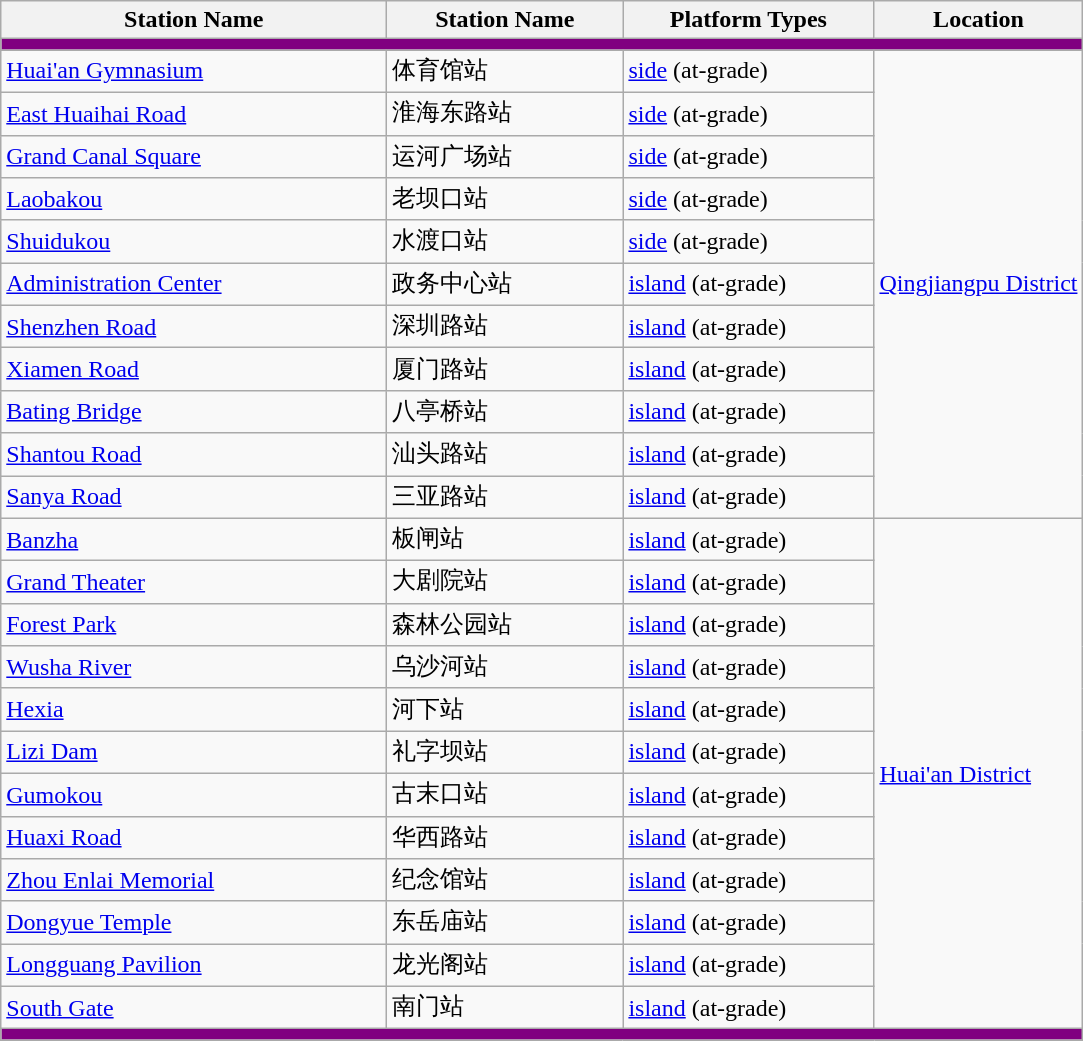<table class="wikitable">
<tr>
<th width = "250pt">Station Name<br></th>
<th width = "150pt">Station Name<br></th>
<th width = "160pt">Platform Types</th>
<th>Location</th>
</tr>
<tr style = "background:purple; height: 2pt">
<td colspan = "4"></td>
</tr>
<tr>
<td><a href='#'>Huai'an Gymnasium</a></td>
<td><span>体育馆站</span></td>
<td><a href='#'>side</a> (at-grade)</td>
<td rowspan="11"><a href='#'>Qingjiangpu District</a></td>
</tr>
<tr>
<td><a href='#'>East Huaihai Road</a></td>
<td><span>淮海东路站</span></td>
<td><a href='#'>side</a> (at-grade)</td>
</tr>
<tr>
<td><a href='#'>Grand Canal Square</a></td>
<td><span>运河广场站</span></td>
<td><a href='#'>side</a> (at-grade)</td>
</tr>
<tr>
<td><a href='#'>Laobakou</a></td>
<td><span>老坝口站</span></td>
<td><a href='#'>side</a> (at-grade)</td>
</tr>
<tr>
<td><a href='#'>Shuidukou</a></td>
<td><span>水渡口站</span></td>
<td><a href='#'>side</a> (at-grade)</td>
</tr>
<tr>
<td><a href='#'>Administration Center</a></td>
<td><span>政务中心站</span></td>
<td><a href='#'>island</a> (at-grade)</td>
</tr>
<tr>
<td><a href='#'>Shenzhen Road</a></td>
<td><span>深圳路站</span></td>
<td><a href='#'>island</a> (at-grade)</td>
</tr>
<tr>
<td><a href='#'>Xiamen Road</a></td>
<td><span>厦门路站</span></td>
<td><a href='#'>island</a> (at-grade)</td>
</tr>
<tr>
<td><a href='#'>Bating Bridge</a></td>
<td><span>八亭桥站</span></td>
<td><a href='#'>island</a> (at-grade)</td>
</tr>
<tr>
<td><a href='#'>Shantou Road</a></td>
<td><span>汕头路站</span></td>
<td><a href='#'>island</a> (at-grade)</td>
</tr>
<tr>
<td><a href='#'>Sanya Road</a></td>
<td><span>三亚路站</span></td>
<td><a href='#'>island</a> (at-grade)</td>
</tr>
<tr>
<td><a href='#'>Banzha</a></td>
<td><span>板闸站</span></td>
<td><a href='#'>island</a> (at-grade)</td>
<td rowspan="12"><a href='#'>Huai'an District</a></td>
</tr>
<tr>
<td><a href='#'>Grand Theater</a></td>
<td><span>大剧院站</span></td>
<td><a href='#'>island</a> (at-grade)</td>
</tr>
<tr>
<td><a href='#'>Forest Park</a></td>
<td><span>森林公园站</span></td>
<td><a href='#'>island</a> (at-grade)</td>
</tr>
<tr>
<td><a href='#'>Wusha River</a></td>
<td><span>乌沙河站</span></td>
<td><a href='#'>island</a> (at-grade)</td>
</tr>
<tr>
<td><a href='#'>Hexia</a></td>
<td><span>河下站</span></td>
<td><a href='#'>island</a> (at-grade)</td>
</tr>
<tr>
<td><a href='#'>Lizi Dam</a></td>
<td><span>礼字坝站</span></td>
<td><a href='#'>island</a> (at-grade)</td>
</tr>
<tr>
<td><a href='#'>Gumokou</a></td>
<td><span>古末口站</span></td>
<td><a href='#'>island</a> (at-grade)</td>
</tr>
<tr>
<td><a href='#'>Huaxi Road</a></td>
<td><span>华西路站</span></td>
<td><a href='#'>island</a> (at-grade)</td>
</tr>
<tr>
<td><a href='#'>Zhou Enlai Memorial</a></td>
<td><span>纪念馆站</span></td>
<td><a href='#'>island</a> (at-grade)</td>
</tr>
<tr>
<td><a href='#'>Dongyue Temple</a></td>
<td><span>东岳庙站</span></td>
<td><a href='#'>island</a> (at-grade)</td>
</tr>
<tr>
<td><a href='#'>Longguang Pavilion</a></td>
<td><span>龙光阁站</span></td>
<td><a href='#'>island</a> (at-grade)</td>
</tr>
<tr>
<td><a href='#'>South Gate</a></td>
<td><span>南门站</span></td>
<td><a href='#'>island</a> (at-grade)</td>
</tr>
<tr style = "background:purple; height: 2pt">
<td colspan = "4"></td>
</tr>
</table>
